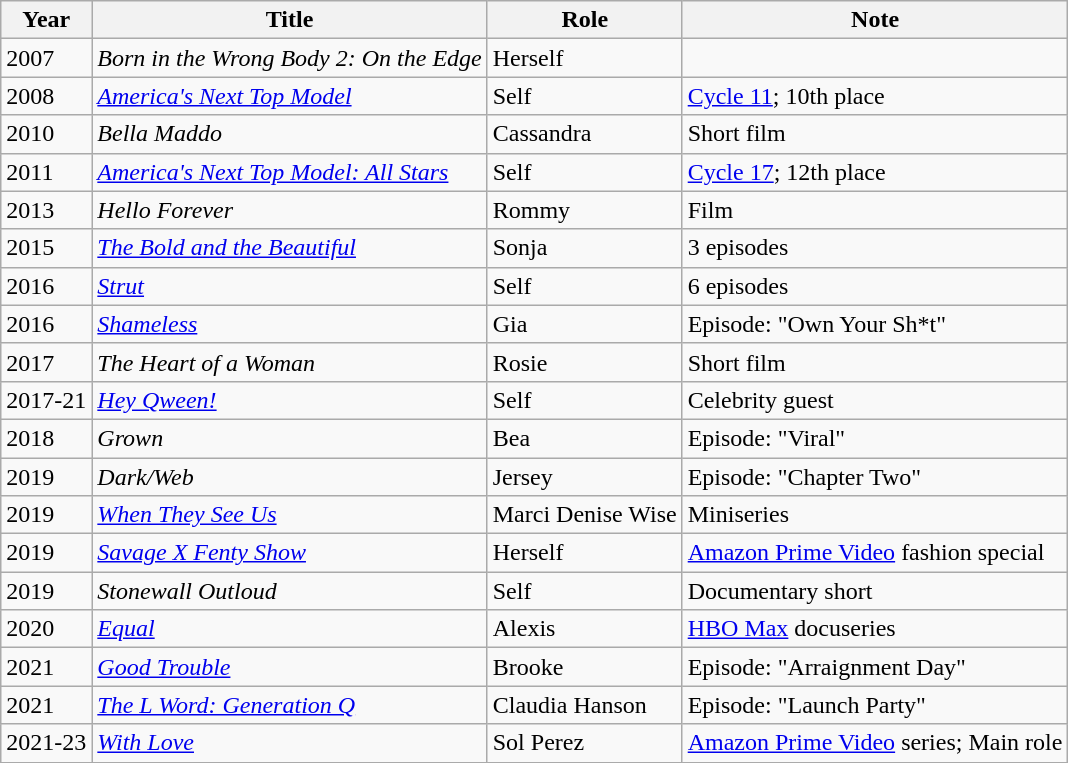<table class="wikitable">
<tr>
<th>Year</th>
<th>Title</th>
<th>Role</th>
<th>Note</th>
</tr>
<tr>
<td>2007</td>
<td><em>Born in the Wrong Body 2: On the Edge</em></td>
<td>Herself</td>
<td></td>
</tr>
<tr>
<td>2008</td>
<td><em><a href='#'>America's Next Top Model</a></em></td>
<td>Self</td>
<td><a href='#'>Cycle 11</a>; 10th place</td>
</tr>
<tr>
<td>2010</td>
<td><em>Bella Maddo</em></td>
<td>Cassandra</td>
<td>Short film</td>
</tr>
<tr>
<td>2011</td>
<td><em><a href='#'>America's Next Top Model: All Stars</a></em></td>
<td>Self</td>
<td><a href='#'>Cycle 17</a>; 12th place</td>
</tr>
<tr>
<td>2013</td>
<td><em>Hello Forever</em></td>
<td>Rommy</td>
<td>Film</td>
</tr>
<tr>
<td>2015</td>
<td><em><a href='#'>The Bold and the Beautiful</a></em></td>
<td>Sonja</td>
<td>3 episodes</td>
</tr>
<tr>
<td>2016</td>
<td><em><a href='#'>Strut</a></em></td>
<td>Self</td>
<td>6 episodes</td>
</tr>
<tr>
<td>2016</td>
<td><em><a href='#'>Shameless</a></em></td>
<td>Gia</td>
<td>Episode: "Own Your Sh*t"</td>
</tr>
<tr>
<td>2017</td>
<td><em>The Heart of a Woman</em></td>
<td>Rosie</td>
<td>Short film</td>
</tr>
<tr>
<td>2017-21</td>
<td><em><a href='#'>Hey Qween!</a></em></td>
<td>Self</td>
<td>Celebrity guest</td>
</tr>
<tr>
<td>2018</td>
<td><em>Grown</em></td>
<td>Bea</td>
<td>Episode: "Viral"</td>
</tr>
<tr>
<td>2019</td>
<td><em>Dark/Web</em></td>
<td>Jersey</td>
<td>Episode: "Chapter Two"</td>
</tr>
<tr>
<td>2019</td>
<td><em><a href='#'>When They See Us</a></em></td>
<td>Marci Denise Wise</td>
<td>Miniseries</td>
</tr>
<tr>
<td>2019</td>
<td><em><a href='#'>Savage X Fenty Show</a></em></td>
<td>Herself</td>
<td><a href='#'>Amazon Prime Video</a> fashion special</td>
</tr>
<tr>
<td>2019</td>
<td><em>Stonewall Outloud</em></td>
<td>Self</td>
<td>Documentary short</td>
</tr>
<tr>
<td>2020</td>
<td><em><a href='#'>Equal</a></em></td>
<td>Alexis</td>
<td><a href='#'>HBO Max</a> docuseries</td>
</tr>
<tr>
<td>2021</td>
<td><em><a href='#'>Good Trouble</a></em></td>
<td>Brooke</td>
<td>Episode: "Arraignment Day"</td>
</tr>
<tr>
<td>2021</td>
<td><em><a href='#'>The L Word: Generation Q</a></em></td>
<td>Claudia Hanson</td>
<td>Episode: "Launch Party"</td>
</tr>
<tr>
<td>2021-23</td>
<td><em><a href='#'>With Love</a></em></td>
<td>Sol Perez</td>
<td><a href='#'>Amazon Prime Video</a> series; Main role</td>
</tr>
<tr>
</tr>
</table>
